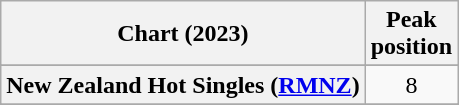<table class="wikitable sortable plainrowheaders" style="text-align:center">
<tr>
<th scope="col">Chart (2023)</th>
<th scope="col">Peak<br>position</th>
</tr>
<tr>
</tr>
<tr>
<th scope="row">New Zealand Hot Singles (<a href='#'>RMNZ</a>)</th>
<td>8</td>
</tr>
<tr>
</tr>
<tr>
</tr>
</table>
